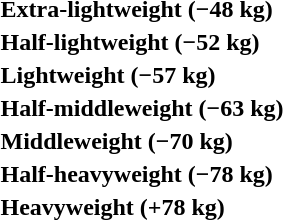<table>
<tr>
<th rowspan=2 style="text-align:left;">Extra-lightweight (−48 kg)<br></th>
<td rowspan=2></td>
<td rowspan=2></td>
<td></td>
</tr>
<tr>
<td></td>
</tr>
<tr>
<th rowspan=2 style="text-align:left;">Half-lightweight (−52 kg)<br></th>
<td rowspan=2></td>
<td rowspan=2></td>
<td></td>
</tr>
<tr>
<td></td>
</tr>
<tr>
<th rowspan=2 style="text-align:left;">Lightweight (−57 kg)<br></th>
<td rowspan=2></td>
<td rowspan=2></td>
<td></td>
</tr>
<tr>
<td></td>
</tr>
<tr>
<th rowspan=2 style="text-align:left;">Half-middleweight (−63 kg)<br></th>
<td rowspan=2></td>
<td rowspan=2></td>
<td></td>
</tr>
<tr>
<td></td>
</tr>
<tr>
<th rowspan=2 style="text-align:left;">Middleweight (−70 kg)<br></th>
<td rowspan=2></td>
<td rowspan=2></td>
<td></td>
</tr>
<tr>
<td></td>
</tr>
<tr>
<th rowspan=2 style="text-align:left;">Half-heavyweight (−78 kg)<br></th>
<td rowspan=2></td>
<td rowspan=2></td>
<td></td>
</tr>
<tr>
<td></td>
</tr>
<tr>
<th rowspan=2 style="text-align:left;">Heavyweight (+78 kg)<br></th>
<td rowspan=2></td>
<td rowspan=2></td>
<td></td>
</tr>
<tr>
<td></td>
</tr>
</table>
